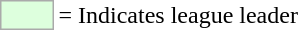<table>
<tr>
<td style="background:#DDFFDD; border:1px solid #aaa; width:2em;"></td>
<td>= Indicates league leader</td>
</tr>
</table>
